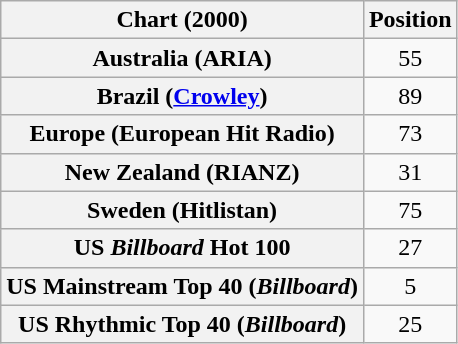<table class="wikitable sortable plainrowheaders" style="text-align:center">
<tr>
<th scope="col">Chart (2000)</th>
<th scope="col">Position</th>
</tr>
<tr>
<th scope="row">Australia (ARIA)</th>
<td>55</td>
</tr>
<tr>
<th scope="row">Brazil (<a href='#'>Crowley</a>)</th>
<td>89</td>
</tr>
<tr>
<th scope="row">Europe (European Hit Radio)</th>
<td style="text-align:center;">73</td>
</tr>
<tr>
<th scope="row">New Zealand (RIANZ)</th>
<td>31</td>
</tr>
<tr>
<th scope="row">Sweden (Hitlistan)</th>
<td>75</td>
</tr>
<tr>
<th scope="row">US <em>Billboard</em> Hot 100</th>
<td>27</td>
</tr>
<tr>
<th scope="row">US Mainstream Top 40 (<em>Billboard</em>)</th>
<td>5</td>
</tr>
<tr>
<th scope="row">US Rhythmic Top 40 (<em>Billboard</em>)</th>
<td>25</td>
</tr>
</table>
